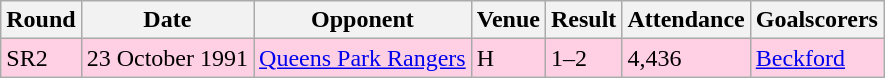<table class="wikitable">
<tr>
<th>Round</th>
<th>Date</th>
<th>Opponent</th>
<th>Venue</th>
<th>Result</th>
<th>Attendance</th>
<th>Goalscorers</th>
</tr>
<tr style="background-color: #ffd0e3;">
<td>SR2</td>
<td>23 October 1991</td>
<td><a href='#'>Queens Park Rangers</a></td>
<td>H</td>
<td>1–2</td>
<td>4,436</td>
<td><a href='#'>Beckford</a></td>
</tr>
</table>
